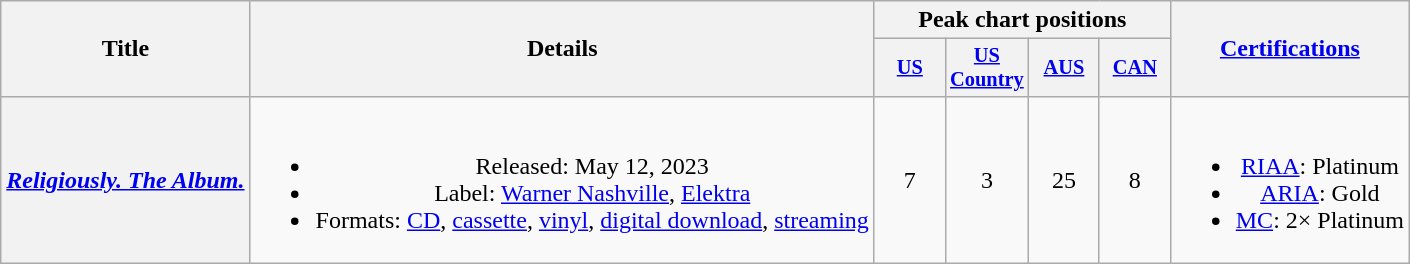<table class="wikitable plainrowheaders" style="text-align:center;">
<tr>
<th scope="col" rowspan="2">Title</th>
<th scope="col" rowspan="2">Details</th>
<th scope="col" colspan="4">Peak chart positions</th>
<th scope="col" rowspan="2"><a href='#'>Certifications</a></th>
</tr>
<tr>
<th scope="col" style="width:3em;font-size:85%;"><a href='#'>US</a><br></th>
<th scope="col" style="width:3em;font-size:85%;"><a href='#'>US Country</a><br></th>
<th scope="col" style="width:3em;font-size:85%;"><a href='#'>AUS</a><br></th>
<th scope="col" style="width:3em;font-size:85%;"><a href='#'>CAN</a><br></th>
</tr>
<tr>
<th scope="row"><em><a href='#'>Religiously. The Album.</a></em></th>
<td><br><ul><li>Released: May 12, 2023</li><li>Label: <a href='#'>Warner Nashville</a>, <a href='#'>Elektra</a></li><li>Formats: <a href='#'>CD</a>, <a href='#'>cassette</a>, <a href='#'>vinyl</a>, <a href='#'>digital download</a>, <a href='#'>streaming</a></li></ul></td>
<td>7</td>
<td>3</td>
<td>25</td>
<td>8</td>
<td><br><ul><li><a href='#'>RIAA</a>: Platinum</li><li><a href='#'>ARIA</a>: Gold</li><li><a href='#'>MC</a>: 2× Platinum</li></ul></td>
</tr>
</table>
